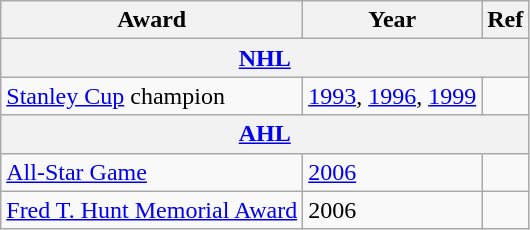<table class="wikitable">
<tr>
<th>Award</th>
<th>Year</th>
<th>Ref</th>
</tr>
<tr>
<th colspan="3"><a href='#'>NHL</a></th>
</tr>
<tr>
<td><a href='#'>Stanley Cup</a> champion</td>
<td><a href='#'>1993</a>, <a href='#'>1996</a>, <a href='#'>1999</a></td>
<td></td>
</tr>
<tr>
<th colspan="3"><a href='#'>AHL</a></th>
</tr>
<tr>
<td><a href='#'>All-Star Game</a></td>
<td><a href='#'>2006</a></td>
<td></td>
</tr>
<tr>
<td><a href='#'>Fred T. Hunt Memorial Award</a></td>
<td>2006</td>
<td></td>
</tr>
</table>
